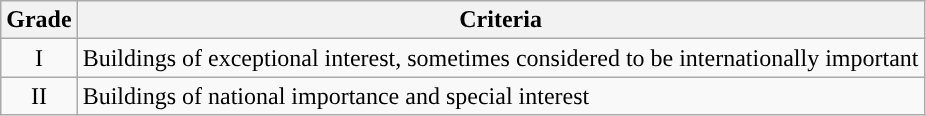<table class="wikitable">
<tr>
<th>Grade</th>
<th>Criteria</th>
</tr>
<tr>
<td align="center" >I</td>
<td>Buildings of exceptional interest, sometimes considered to be internationally important</td>
</tr>
<tr>
<td align="center" >II</td>
<td>Buildings of national importance and special interest</td>
</tr>
</table>
